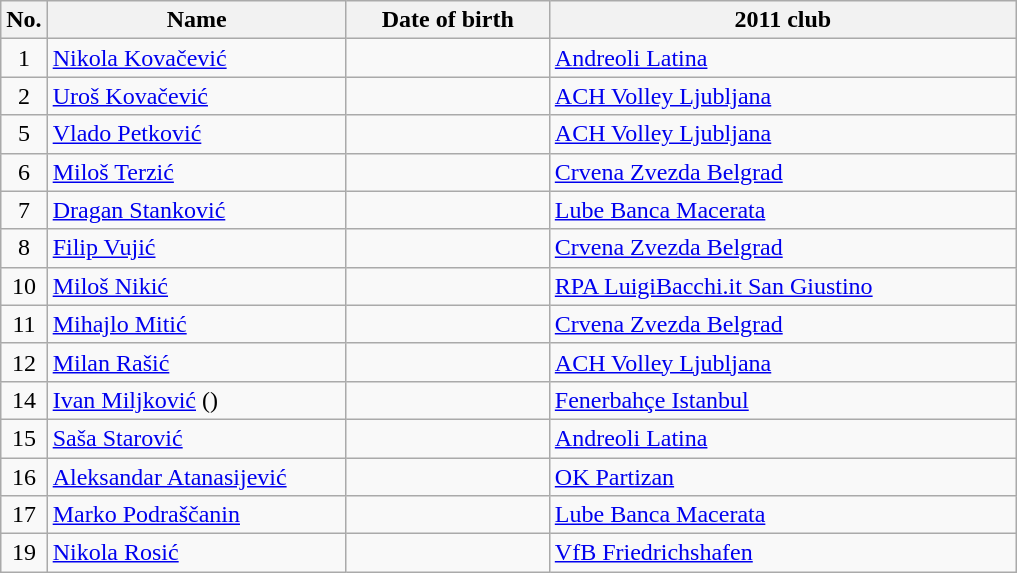<table class="wikitable sortable" style="font-size:100%; text-align:center;">
<tr>
<th>No.</th>
<th style="width:12em">Name</th>
<th style="width:8em">Date of birth</th>
<th style="width:19em">2011 club</th>
</tr>
<tr>
<td>1</td>
<td align=left><a href='#'>Nikola Kovačević</a></td>
<td align=right></td>
<td align=left> <a href='#'>Andreoli Latina</a></td>
</tr>
<tr>
<td>2</td>
<td align=left><a href='#'>Uroš Kovačević</a></td>
<td align=right></td>
<td align=left> <a href='#'>ACH Volley Ljubljana</a></td>
</tr>
<tr>
<td>5</td>
<td align=left><a href='#'>Vlado Petković</a></td>
<td align=right></td>
<td align=left> <a href='#'>ACH Volley Ljubljana</a></td>
</tr>
<tr>
<td>6</td>
<td align=left><a href='#'>Miloš Terzić</a></td>
<td align=right></td>
<td align=left> <a href='#'>Crvena Zvezda Belgrad</a></td>
</tr>
<tr>
<td>7</td>
<td align=left><a href='#'>Dragan Stanković</a></td>
<td align=right></td>
<td align=left> <a href='#'>Lube Banca Macerata</a></td>
</tr>
<tr>
<td>8</td>
<td align=left><a href='#'>Filip Vujić</a></td>
<td align=right></td>
<td align=left> <a href='#'>Crvena Zvezda Belgrad</a></td>
</tr>
<tr>
<td>10</td>
<td align=left><a href='#'>Miloš Nikić</a></td>
<td align=right></td>
<td align=left> <a href='#'>RPA LuigiBacchi.it San Giustino</a></td>
</tr>
<tr>
<td>11</td>
<td align=left><a href='#'>Mihajlo Mitić</a></td>
<td align=right></td>
<td align=left> <a href='#'>Crvena Zvezda Belgrad</a></td>
</tr>
<tr>
<td>12</td>
<td align=left><a href='#'>Milan Rašić</a></td>
<td align=right></td>
<td align=left> <a href='#'>ACH Volley Ljubljana</a></td>
</tr>
<tr>
<td>14</td>
<td align=left><a href='#'>Ivan Miljković</a> ()</td>
<td align=right></td>
<td align=left> <a href='#'>Fenerbahçe Istanbul</a></td>
</tr>
<tr>
<td>15</td>
<td align=left><a href='#'>Saša Starović</a></td>
<td align=right></td>
<td align=left> <a href='#'>Andreoli Latina</a></td>
</tr>
<tr>
<td>16</td>
<td align=left><a href='#'>Aleksandar Atanasijević</a></td>
<td align=right></td>
<td align=left> <a href='#'>OK Partizan</a></td>
</tr>
<tr>
<td>17</td>
<td align=left><a href='#'>Marko Podraščanin</a></td>
<td align=right></td>
<td align=left> <a href='#'>Lube Banca Macerata</a></td>
</tr>
<tr>
<td>19</td>
<td align=left><a href='#'>Nikola Rosić</a></td>
<td align=right></td>
<td align=left> <a href='#'>VfB Friedrichshafen</a></td>
</tr>
</table>
